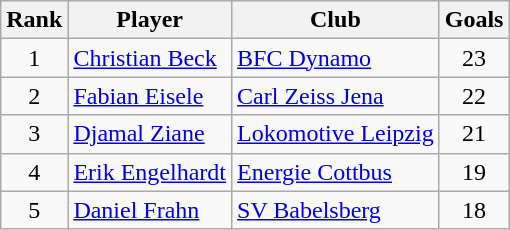<table class="wikitable" style="text-align:center">
<tr>
<th>Rank</th>
<th>Player</th>
<th>Club</th>
<th>Goals</th>
</tr>
<tr>
<td>1</td>
<td align="left"> <a href='#'>Christian Beck</a></td>
<td align="left"><a href='#'>BFC Dynamo</a></td>
<td>23</td>
</tr>
<tr>
<td>2</td>
<td align="left"> <a href='#'>Fabian Eisele</a></td>
<td align="left"><a href='#'>Carl Zeiss Jena</a></td>
<td>22</td>
</tr>
<tr>
<td>3</td>
<td align="left"> <a href='#'>Djamal Ziane</a></td>
<td align="left"><a href='#'>Lokomotive Leipzig</a></td>
<td>21</td>
</tr>
<tr>
<td>4</td>
<td align="left"> <a href='#'>Erik Engelhardt</a></td>
<td align="left"><a href='#'>Energie Cottbus</a></td>
<td>19</td>
</tr>
<tr>
<td>5</td>
<td align="left"> <a href='#'>Daniel Frahn</a></td>
<td align="left"><a href='#'>SV Babelsberg</a></td>
<td>18</td>
</tr>
</table>
